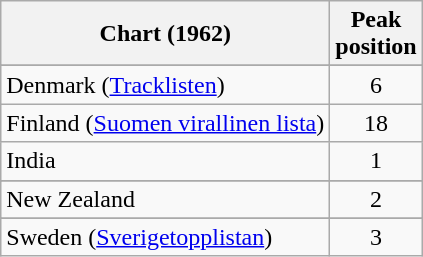<table class="wikitable">
<tr>
<th scope="col">Chart (1962)</th>
<th scope="col">Peak<br>position</th>
</tr>
<tr>
</tr>
<tr>
<td>Denmark (<a href='#'>Tracklisten</a>)</td>
<td style="text-align:center;">6</td>
</tr>
<tr>
<td>Finland (<a href='#'>Suomen virallinen lista</a>)</td>
<td align=center>18</td>
</tr>
<tr>
<td>India</td>
<td align=center>1</td>
</tr>
<tr>
</tr>
<tr>
<td>New Zealand</td>
<td align=center>2</td>
</tr>
<tr>
</tr>
<tr>
<td>Sweden (<a href='#'>Sverigetopplistan</a>)</td>
<td align=center>3</td>
</tr>
</table>
